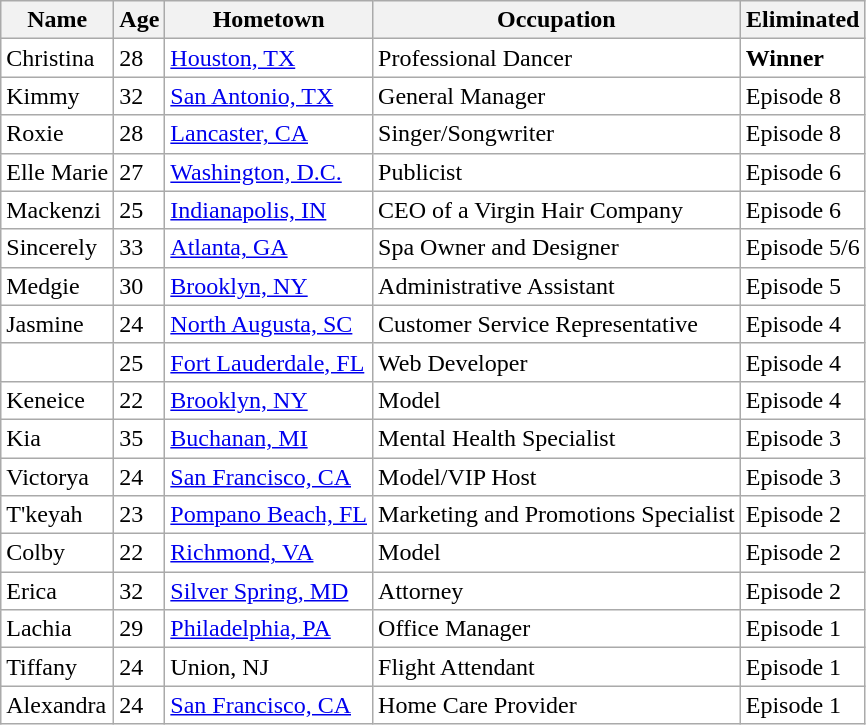<table class="wikitable Sortable">
<tr>
<th colspan="1" rowspan="1">Name</th>
<th colspan=1>Age</th>
<th colspan=1>Hometown</th>
<th colspan=1>Occupation</th>
<th colspan=1>Eliminated</th>
</tr>
<tr>
<td style="background-color:white;text-align:left;">Christina</td>
<td style="background-color:white;text-align:left;">28</td>
<td style="background-color:white;text-align:left;"><a href='#'>Houston, TX</a></td>
<td style="background-color:white;text-align:left;">Professional Dancer</td>
<td style="background-color:white;text-align:left;"><strong>Winner</strong></td>
</tr>
<tr>
<td style="background-color:white;text-align:left;">Kimmy</td>
<td style="background-color:white;text-align:left;">32</td>
<td style="background-color:white;text-align:left;"><a href='#'>San Antonio, TX</a></td>
<td style="background-color:white;text-align:left;">General Manager</td>
<td style="background-color:white;text-align:left;">Episode 8</td>
</tr>
<tr>
<td style="background-color:white;text-align:left;">Roxie</td>
<td style="background-color:white;text-align:left;">28</td>
<td style="background-color:white;text-align:left;"><a href='#'>Lancaster, CA</a></td>
<td style="background-color:white;text-align:left;">Singer/Songwriter</td>
<td style="background-color:white;text-align:left;">Episode 8</td>
</tr>
<tr>
<td style="background-color:white;text-align:left;">Elle Marie</td>
<td style="background-color:white;text-align:left;">27</td>
<td style="background-color:white;text-align:left;"><a href='#'>Washington, D.C.</a></td>
<td style="background-color:white;text-align:left;">Publicist</td>
<td style="background-color:white;text-align:left;">Episode 6</td>
</tr>
<tr>
<td style="background-color:white;text-align:left;">Mackenzi</td>
<td style="background-color:white;text-align:left;">25</td>
<td style="background-color:white;text-align:left;"><a href='#'>Indianapolis, IN</a></td>
<td style="background-color:white;text-align:left;">CEO of a Virgin Hair Company</td>
<td style="background-color:white;text-align:left;">Episode 6</td>
</tr>
<tr>
<td style="background-color:white;text-align:left;">Sincerely</td>
<td style="background-color:white;text-align:left;">33</td>
<td style="background-color:white;text-align:left;"><a href='#'>Atlanta, GA</a></td>
<td style="background-color:white;text-align:left;">Spa Owner and Designer</td>
<td style="background-color:white;text-align:left;">Episode 5/6</td>
</tr>
<tr>
<td style="background-color:white;text-align:left;">Medgie</td>
<td style="background-color:white;text-align:left;">30</td>
<td style="background-color:white;text-align:left;"><a href='#'>Brooklyn, NY</a></td>
<td style="background-color:white;text-align:left;">Administrative Assistant</td>
<td style="background-color:white;text-align:left;">Episode 5</td>
</tr>
<tr>
<td style="background-color:white;text-align:left;">Jasmine</td>
<td style="background-color:white;text-align:left;">24</td>
<td style="background-color:white;text-align:left;"><a href='#'>North Augusta, SC</a></td>
<td style="background-color:white;text-align:left;">Customer Service Representative</td>
<td style="background-color:white;text-align:left;">Episode 4</td>
</tr>
<tr>
<td style="background-color:white;text-align:left;"></td>
<td style="background-color:white;text-align:left;">25</td>
<td style="background-color:white;text-align:left;"><a href='#'>Fort Lauderdale, FL</a></td>
<td style="background-color:white;text-align:left;">Web Developer</td>
<td style="background-color:white;text-align:left;">Episode 4</td>
</tr>
<tr>
<td style="background-color:white;text-align:left;">Keneice</td>
<td style="background-color:white;text-align:left;">22</td>
<td style="background-color:white;text-align:left;"><a href='#'>Brooklyn, NY</a></td>
<td style="background-color:white;text-align:left;">Model</td>
<td style="background-color:white;text-align:left;">Episode 4</td>
</tr>
<tr>
<td style="background-color:white;text-align:left;">Kia</td>
<td style="background-color:white;text-align:left;">35</td>
<td style="background-color:white;text-align:left;"><a href='#'>Buchanan, MI</a></td>
<td style="background-color:white;text-align:left;">Mental Health Specialist</td>
<td style="background-color:white;text-align:left;">Episode 3</td>
</tr>
<tr>
<td style="background-color:white;text-align:left;">Victorya</td>
<td style="background-color:white;text-align:left;">24</td>
<td style="background-color:white;text-align:left;"><a href='#'>San Francisco, CA</a></td>
<td style="background-color:white;text-align:left;">Model/VIP Host</td>
<td style="background-color:white;text-align:left;">Episode 3</td>
</tr>
<tr>
<td style="background-color:white;text-align:left;">T'keyah</td>
<td style="background-color:white;text-align:left;">23</td>
<td style="background-color:white;text-align:left;"><a href='#'>Pompano Beach, FL</a></td>
<td style="background-color:white;text-align:left;">Marketing and Promotions Specialist</td>
<td style="background-color:white;text-align:left;">Episode 2</td>
</tr>
<tr>
<td style="background-color:white;text-align:left;">Colby</td>
<td style="background-color:white;text-align:left;">22</td>
<td style="background-color:white;text-align:left;"><a href='#'>Richmond, VA</a></td>
<td style="background-color:white;text-align:left;">Model</td>
<td style="background-color:white;text-align:left;">Episode 2</td>
</tr>
<tr>
<td style="background-color:white;text-align:left;">Erica</td>
<td style="background-color:white;text-align:left;">32</td>
<td style="background-color:white;text-align:left;"><a href='#'>Silver Spring, MD</a></td>
<td style="background-color:white;text-align:left;">Attorney</td>
<td style="background-color:white;text-align:left;">Episode 2</td>
</tr>
<tr>
<td style="background-color:white;text-align:left;">Lachia</td>
<td style="background-color:white;text-align:left;">29</td>
<td style="background-color:white;text-align:left;"><a href='#'>Philadelphia, PA</a></td>
<td style="background-color:white;text-align:left;">Office Manager</td>
<td style="background-color:white;text-align:left;">Episode 1</td>
</tr>
<tr>
<td style="background-color:white;text-align:left;">Tiffany</td>
<td style="background-color:white;text-align:left;">24</td>
<td style="background-color:white;text-align:left;">Union, NJ</td>
<td style="background-color:white;text-align:left;">Flight Attendant</td>
<td style="background-color:white;text-align:left;">Episode 1</td>
</tr>
<tr>
<td style="background-color:white;text-align:left;">Alexandra</td>
<td style="background-color:white;text-align:left;">24</td>
<td style="background-color:white;text-align:left;"><a href='#'>San Francisco, CA</a></td>
<td style="background-color:white;text-align:left;">Home Care Provider</td>
<td style="background-color:white;text-align:left;">Episode 1</td>
</tr>
</table>
